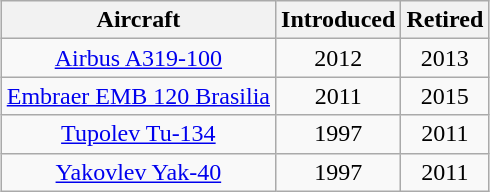<table class="wikitable" style="margin:1em auto; text-align:center;">
<tr>
<th>Aircraft</th>
<th>Introduced</th>
<th>Retired</th>
</tr>
<tr>
<td><a href='#'>Airbus A319-100</a></td>
<td>2012</td>
<td>2013</td>
</tr>
<tr>
<td><a href='#'>Embraer EMB 120 Brasilia</a></td>
<td>2011</td>
<td>2015</td>
</tr>
<tr>
<td><a href='#'>Tupolev Tu-134</a></td>
<td>1997</td>
<td>2011</td>
</tr>
<tr>
<td><a href='#'>Yakovlev Yak-40</a></td>
<td>1997</td>
<td>2011</td>
</tr>
</table>
